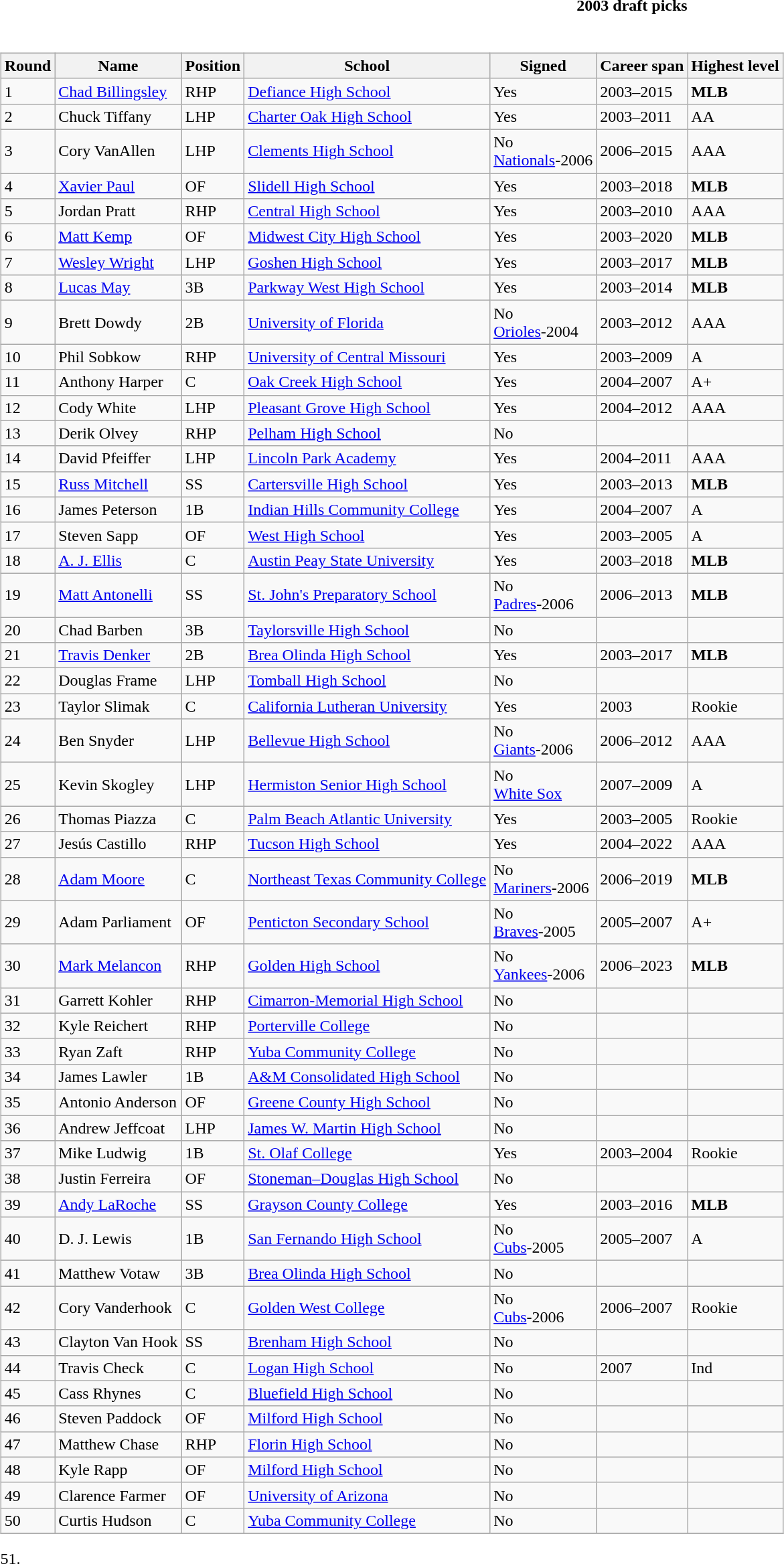<table class="toccolours collapsible collapsed" style="width:100%; background:inherit">
<tr>
<th>2003 draft picks</th>
</tr>
<tr>
<td><br><table class="wikitable">
<tr>
<th>Round</th>
<th>Name</th>
<th>Position</th>
<th>School</th>
<th>Signed</th>
<th>Career span</th>
<th>Highest level</th>
</tr>
<tr>
<td>1</td>
<td><a href='#'>Chad Billingsley</a></td>
<td>RHP</td>
<td><a href='#'>Defiance High School</a></td>
<td>Yes</td>
<td>2003–2015</td>
<td><strong>MLB</strong></td>
</tr>
<tr>
<td>2</td>
<td>Chuck Tiffany</td>
<td>LHP</td>
<td><a href='#'>Charter Oak High School</a></td>
<td>Yes</td>
<td>2003–2011</td>
<td>AA</td>
</tr>
<tr>
<td>3</td>
<td>Cory VanAllen</td>
<td>LHP</td>
<td><a href='#'>Clements High School</a></td>
<td>No<br><a href='#'>Nationals</a>-2006</td>
<td>2006–2015</td>
<td>AAA</td>
</tr>
<tr>
<td>4</td>
<td><a href='#'>Xavier Paul</a></td>
<td>OF</td>
<td><a href='#'>Slidell High School</a></td>
<td>Yes</td>
<td>2003–2018</td>
<td><strong>MLB</strong></td>
</tr>
<tr>
<td>5</td>
<td>Jordan Pratt</td>
<td>RHP</td>
<td><a href='#'>Central High School</a></td>
<td>Yes</td>
<td>2003–2010</td>
<td>AAA</td>
</tr>
<tr>
<td>6</td>
<td><a href='#'>Matt Kemp</a></td>
<td>OF</td>
<td><a href='#'>Midwest City High School</a></td>
<td>Yes</td>
<td>2003–2020</td>
<td><strong>MLB</strong></td>
</tr>
<tr>
<td>7</td>
<td><a href='#'>Wesley Wright</a></td>
<td>LHP</td>
<td><a href='#'>Goshen High School</a></td>
<td>Yes</td>
<td>2003–2017</td>
<td><strong>MLB</strong></td>
</tr>
<tr>
<td>8</td>
<td><a href='#'>Lucas May</a></td>
<td>3B</td>
<td><a href='#'>Parkway West High School</a></td>
<td>Yes</td>
<td>2003–2014</td>
<td><strong>MLB</strong></td>
</tr>
<tr>
<td>9</td>
<td>Brett Dowdy</td>
<td>2B</td>
<td><a href='#'>University of Florida</a></td>
<td>No<br><a href='#'>Orioles</a>-2004</td>
<td>2003–2012</td>
<td>AAA</td>
</tr>
<tr>
<td>10</td>
<td>Phil Sobkow</td>
<td>RHP</td>
<td><a href='#'>University of Central Missouri</a></td>
<td>Yes</td>
<td>2003–2009</td>
<td>A</td>
</tr>
<tr>
<td>11</td>
<td>Anthony Harper</td>
<td>C</td>
<td><a href='#'>Oak Creek High School</a></td>
<td>Yes</td>
<td>2004–2007</td>
<td>A+</td>
</tr>
<tr>
<td>12</td>
<td>Cody White</td>
<td>LHP</td>
<td><a href='#'>Pleasant Grove High School</a></td>
<td>Yes</td>
<td>2004–2012</td>
<td>AAA</td>
</tr>
<tr>
<td>13</td>
<td>Derik Olvey</td>
<td>RHP</td>
<td><a href='#'>Pelham High School</a></td>
<td>No</td>
<td></td>
<td></td>
</tr>
<tr>
<td>14</td>
<td>David Pfeiffer</td>
<td>LHP</td>
<td><a href='#'>Lincoln Park Academy</a></td>
<td>Yes</td>
<td>2004–2011</td>
<td>AAA</td>
</tr>
<tr>
<td>15</td>
<td><a href='#'>Russ Mitchell</a></td>
<td>SS</td>
<td><a href='#'>Cartersville High School</a></td>
<td>Yes</td>
<td>2003–2013</td>
<td><strong>MLB</strong></td>
</tr>
<tr>
<td>16</td>
<td>James Peterson</td>
<td>1B</td>
<td><a href='#'>Indian Hills Community College</a></td>
<td>Yes</td>
<td>2004–2007</td>
<td>A</td>
</tr>
<tr>
<td>17</td>
<td>Steven Sapp</td>
<td>OF</td>
<td><a href='#'>West High School</a></td>
<td>Yes</td>
<td>2003–2005</td>
<td>A</td>
</tr>
<tr>
<td>18</td>
<td><a href='#'>A. J. Ellis</a></td>
<td>C</td>
<td><a href='#'>Austin Peay State University</a></td>
<td>Yes</td>
<td>2003–2018</td>
<td><strong>MLB</strong></td>
</tr>
<tr>
<td>19</td>
<td><a href='#'>Matt Antonelli</a></td>
<td>SS</td>
<td><a href='#'>St. John's Preparatory School</a></td>
<td>No<br><a href='#'>Padres</a>-2006</td>
<td>2006–2013</td>
<td><strong>MLB</strong></td>
</tr>
<tr>
<td>20</td>
<td>Chad Barben</td>
<td>3B</td>
<td><a href='#'>Taylorsville High School</a></td>
<td>No</td>
<td></td>
<td></td>
</tr>
<tr>
<td>21</td>
<td><a href='#'>Travis Denker</a></td>
<td>2B</td>
<td><a href='#'>Brea Olinda High School</a></td>
<td>Yes</td>
<td>2003–2017</td>
<td><strong>MLB</strong></td>
</tr>
<tr>
<td>22</td>
<td>Douglas Frame</td>
<td>LHP</td>
<td><a href='#'>Tomball High School</a></td>
<td>No</td>
<td></td>
<td></td>
</tr>
<tr>
<td>23</td>
<td>Taylor Slimak</td>
<td>C</td>
<td><a href='#'>California Lutheran University</a></td>
<td>Yes</td>
<td>2003</td>
<td>Rookie</td>
</tr>
<tr>
<td>24</td>
<td>Ben Snyder</td>
<td>LHP</td>
<td><a href='#'>Bellevue High School</a></td>
<td>No<br><a href='#'>Giants</a>-2006</td>
<td>2006–2012</td>
<td>AAA</td>
</tr>
<tr>
<td>25</td>
<td>Kevin Skogley</td>
<td>LHP</td>
<td><a href='#'>Hermiston Senior High School</a></td>
<td>No <br><a href='#'>White Sox</a></td>
<td>2007–2009</td>
<td>A</td>
</tr>
<tr>
<td>26</td>
<td>Thomas Piazza</td>
<td>C</td>
<td><a href='#'>Palm Beach Atlantic University</a></td>
<td>Yes</td>
<td>2003–2005</td>
<td>Rookie</td>
</tr>
<tr>
<td>27</td>
<td>Jesús Castillo</td>
<td>RHP</td>
<td><a href='#'>Tucson High School</a></td>
<td>Yes</td>
<td>2004–2022</td>
<td>AAA</td>
</tr>
<tr>
<td>28</td>
<td><a href='#'>Adam Moore</a></td>
<td>C</td>
<td><a href='#'>Northeast Texas Community College</a></td>
<td>No<br><a href='#'>Mariners</a>-2006</td>
<td>2006–2019</td>
<td><strong>MLB</strong></td>
</tr>
<tr>
<td>29</td>
<td>Adam Parliament</td>
<td>OF</td>
<td><a href='#'>Penticton Secondary School</a></td>
<td>No<br><a href='#'>Braves</a>-2005</td>
<td>2005–2007</td>
<td>A+</td>
</tr>
<tr>
<td>30</td>
<td><a href='#'>Mark Melancon</a></td>
<td>RHP</td>
<td><a href='#'>Golden High School</a></td>
<td>No <br><a href='#'>Yankees</a>-2006</td>
<td>2006–2023</td>
<td><strong>MLB</strong></td>
</tr>
<tr>
<td>31</td>
<td>Garrett Kohler</td>
<td>RHP</td>
<td><a href='#'>Cimarron-Memorial High School</a></td>
<td>No</td>
<td></td>
<td></td>
</tr>
<tr>
<td>32</td>
<td>Kyle Reichert</td>
<td>RHP</td>
<td><a href='#'>Porterville College</a></td>
<td>No</td>
<td></td>
<td></td>
</tr>
<tr>
<td>33</td>
<td>Ryan Zaft</td>
<td>RHP</td>
<td><a href='#'>Yuba Community College</a></td>
<td>No</td>
<td></td>
<td></td>
</tr>
<tr>
<td>34</td>
<td>James Lawler</td>
<td>1B</td>
<td><a href='#'>A&M Consolidated High School</a></td>
<td>No</td>
<td></td>
<td></td>
</tr>
<tr>
<td>35</td>
<td>Antonio Anderson</td>
<td>OF</td>
<td><a href='#'>Greene County High School</a></td>
<td>No</td>
<td></td>
<td></td>
</tr>
<tr>
<td>36</td>
<td>Andrew Jeffcoat</td>
<td>LHP</td>
<td><a href='#'>James W. Martin High School</a></td>
<td>No</td>
<td></td>
<td></td>
</tr>
<tr>
<td>37</td>
<td>Mike Ludwig</td>
<td>1B</td>
<td><a href='#'>St. Olaf College</a></td>
<td>Yes</td>
<td>2003–2004</td>
<td>Rookie</td>
</tr>
<tr>
<td>38</td>
<td>Justin Ferreira</td>
<td>OF</td>
<td><a href='#'>Stoneman–Douglas High School</a></td>
<td>No</td>
<td></td>
<td></td>
</tr>
<tr>
<td>39</td>
<td><a href='#'>Andy LaRoche</a></td>
<td>SS</td>
<td><a href='#'>Grayson County College</a></td>
<td>Yes</td>
<td>2003–2016</td>
<td><strong>MLB</strong></td>
</tr>
<tr>
<td>40</td>
<td>D. J. Lewis</td>
<td>1B</td>
<td><a href='#'>San Fernando High School</a></td>
<td>No<br><a href='#'>Cubs</a>-2005</td>
<td>2005–2007</td>
<td>A</td>
</tr>
<tr>
<td>41</td>
<td>Matthew Votaw</td>
<td>3B</td>
<td><a href='#'>Brea Olinda High School</a></td>
<td>No</td>
<td></td>
<td></td>
</tr>
<tr>
<td>42</td>
<td>Cory Vanderhook</td>
<td>C</td>
<td><a href='#'>Golden West College</a></td>
<td>No <br><a href='#'>Cubs</a>-2006</td>
<td>2006–2007</td>
<td>Rookie</td>
</tr>
<tr>
<td>43</td>
<td>Clayton Van Hook</td>
<td>SS</td>
<td><a href='#'>Brenham High School</a></td>
<td>No</td>
<td></td>
<td></td>
</tr>
<tr>
<td>44</td>
<td>Travis Check</td>
<td>C</td>
<td><a href='#'>Logan High School</a></td>
<td>No</td>
<td>2007</td>
<td>Ind</td>
</tr>
<tr>
<td>45</td>
<td>Cass Rhynes</td>
<td>C</td>
<td><a href='#'>Bluefield High School</a></td>
<td>No</td>
<td></td>
<td></td>
</tr>
<tr>
<td>46</td>
<td>Steven Paddock</td>
<td>OF</td>
<td><a href='#'>Milford High School</a></td>
<td>No</td>
<td></td>
<td></td>
</tr>
<tr>
<td>47</td>
<td>Matthew Chase</td>
<td>RHP</td>
<td><a href='#'>Florin High School</a></td>
<td>No</td>
<td></td>
<td></td>
</tr>
<tr>
<td>48</td>
<td>Kyle Rapp</td>
<td>OF</td>
<td><a href='#'>Milford High School</a></td>
<td>No</td>
<td></td>
<td></td>
</tr>
<tr>
<td>49</td>
<td>Clarence Farmer</td>
<td>OF</td>
<td><a href='#'>University of Arizona</a></td>
<td>No</td>
<td></td>
<td></td>
</tr>
<tr>
<td>50</td>
<td>Curtis Hudson</td>
<td>C</td>
<td><a href='#'>Yuba Community College</a></td>
<td>No</td>
<td></td>
<td></td>
</tr>
</table>
51.</td>
</tr>
</table>
